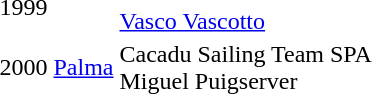<table>
<tr>
<td>1999</td>
<td><br><a href='#'>Vasco Vascotto</a></td>
<td></td>
<td></td>
</tr>
<tr>
<td>2000 <a href='#'>Palma</a></td>
<td>Cacadu Sailing Team SPA<br>Miguel Puigserver</td>
<td></td>
<td></td>
</tr>
</table>
